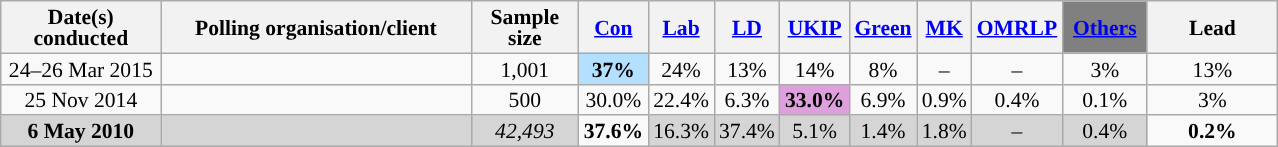<table class="wikitable sortable" style="text-align:center;font-size:90%;line-height:14px">
<tr>
<th ! style="width:100px;">Date(s)<br>conducted</th>
<th style="width:200px;">Polling organisation/client</th>
<th class="unsortable" style="width:65px;">Sample size</th>
<th class="unsortable" style="background:"><a href='#'><span>Con</span></a></th>
<th class="unsortable" style="background:"><a href='#'><span>Lab</span></a></th>
<th class="unsortable" style="background:"><a href='#'><span>LD</span></a></th>
<th class="unsortable" style="background:"><a href='#'><span>UKIP</span></a></th>
<th class="unsortable" style="background:"><a href='#'><span>Green</span></a></th>
<th class="unsortable" style="background:"><a href='#'><span>MK</span></a></th>
<th class="unsortable" style="background:"><a href='#'><span>OMRLP</span></a></th>
<th class="unsortable" style="background:gray; width:50px;"><a href='#'><span>Others</span></a></th>
<th class="unsortable" style="width:80px;">Lead</th>
</tr>
<tr>
<td>24–26 Mar 2015</td>
<td></td>
<td>1,001</td>
<td style="background:#B3E0FF"><strong>37%</strong></td>
<td>24%</td>
<td>13%</td>
<td>14%</td>
<td>8%</td>
<td>–</td>
<td>–</td>
<td>3%</td>
<td style="background:">13%</td>
</tr>
<tr>
<td>25 Nov 2014</td>
<td></td>
<td>500</td>
<td>30.0%</td>
<td>22.4%</td>
<td>6.3%</td>
<td style="background:plum;"><strong>33.0%</strong></td>
<td>6.9%</td>
<td>0.9%</td>
<td>0.4%</td>
<td>0.1%</td>
<td style="background:">3%</td>
</tr>
<tr>
<td style="background:#D5D5D5"><strong>6 May 2010</strong></td>
<td style="background:#D5D5D5"></td>
<td style="background:#D5D5D5"><em>42,493</em></td>
<td style="background:"><strong>37.6%</strong></td>
<td style="background:#D5D5D5">16.3%</td>
<td style="background:#D5D5D5">37.4%</td>
<td style="background:#D5D5D5">5.1%</td>
<td style="background:#D5D5D5">1.4%</td>
<td style="background:#D5D5D5">1.8%</td>
<td style="background:#D5D5D5">–</td>
<td style="background:#D5D5D5">0.4%</td>
<td style="background:"><strong>0.2% </strong></td>
</tr>
</table>
